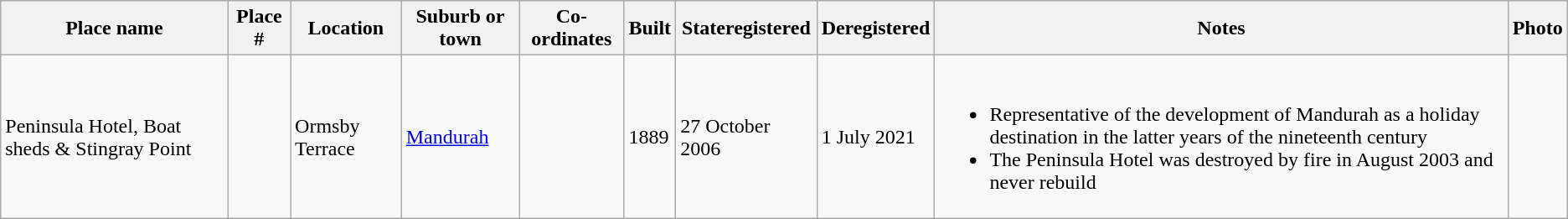<table class="wikitable sortable">
<tr>
<th>Place name</th>
<th>Place #</th>
<th>Location</th>
<th>Suburb or town</th>
<th>Co-ordinates</th>
<th>Built</th>
<th>Stateregistered</th>
<th>Deregistered</th>
<th class="unsortable">Notes</th>
<th class="unsortable">Photo</th>
</tr>
<tr>
<td>Peninsula Hotel, Boat sheds & Stingray Point</td>
<td></td>
<td>Ormsby Terrace</td>
<td><a href='#'>Mandurah</a></td>
<td></td>
<td>1889</td>
<td>27 October 2006</td>
<td>1 July 2021</td>
<td><br><ul><li>Representative of the development of Mandurah as a holiday destination in the latter years of the nineteenth century</li><li>The Peninsula Hotel was destroyed by fire in August 2003 and never rebuild</li></ul></td>
<td></td>
</tr>
</table>
